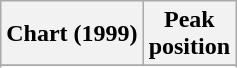<table class="wikitable plainrowheaders sortable" style="text-align:center;">
<tr>
<th scope="col">Chart (1999)</th>
<th scope="col">Peak<br>position</th>
</tr>
<tr>
</tr>
<tr>
</tr>
<tr>
</tr>
<tr>
</tr>
<tr>
</tr>
<tr>
</tr>
</table>
